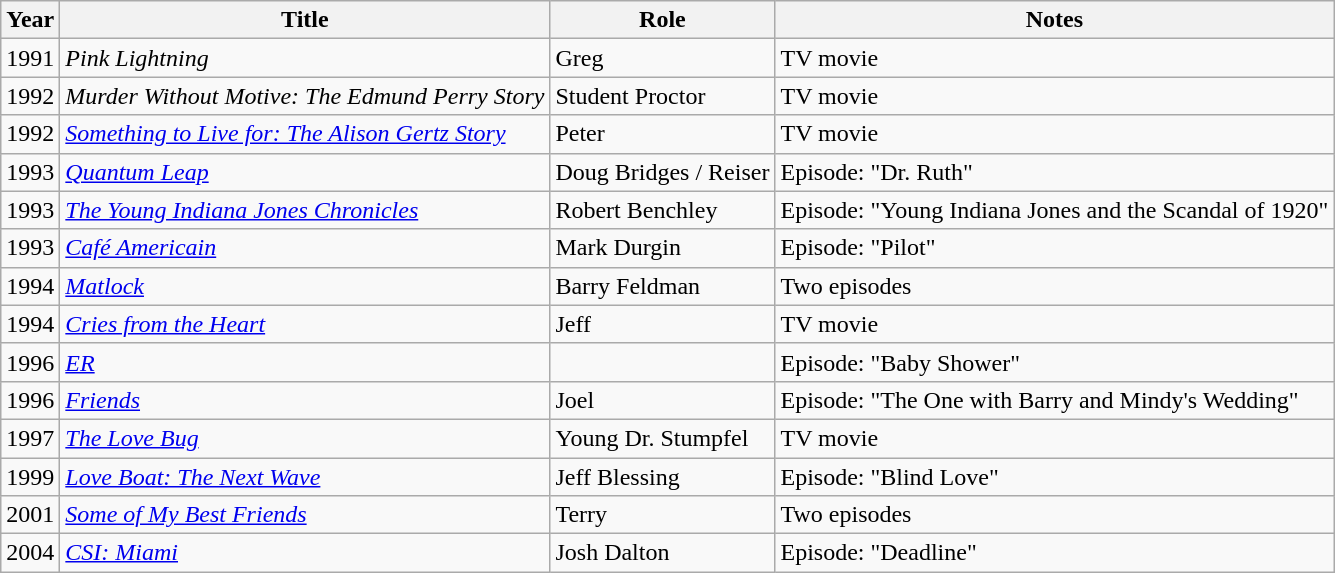<table class="wikitable sortable">
<tr>
<th>Year</th>
<th>Title</th>
<th>Role</th>
<th>Notes</th>
</tr>
<tr>
<td>1991</td>
<td><em>Pink Lightning</em></td>
<td>Greg</td>
<td>TV movie</td>
</tr>
<tr>
<td>1992</td>
<td><em>Murder Without Motive: The Edmund Perry Story</em></td>
<td>Student Proctor</td>
<td>TV movie</td>
</tr>
<tr>
<td>1992</td>
<td><em><a href='#'>Something to Live for: The Alison Gertz Story</a></em></td>
<td>Peter</td>
<td>TV movie</td>
</tr>
<tr>
<td>1993</td>
<td><em><a href='#'>Quantum Leap</a></em></td>
<td>Doug Bridges / Reiser</td>
<td>Episode: "Dr. Ruth"</td>
</tr>
<tr>
<td>1993</td>
<td><em><a href='#'>The Young Indiana Jones Chronicles</a></em></td>
<td>Robert Benchley</td>
<td>Episode: "Young Indiana Jones and the Scandal of 1920"</td>
</tr>
<tr>
<td>1993</td>
<td><em><a href='#'>Café Americain</a></em></td>
<td>Mark Durgin</td>
<td>Episode: "Pilot"</td>
</tr>
<tr>
<td>1994</td>
<td><em><a href='#'>Matlock</a></em></td>
<td>Barry Feldman</td>
<td>Two episodes</td>
</tr>
<tr>
<td>1994</td>
<td><em><a href='#'>Cries from the Heart</a></em></td>
<td>Jeff</td>
<td>TV movie</td>
</tr>
<tr>
<td>1996</td>
<td><em><a href='#'>ER</a></em></td>
<td></td>
<td>Episode: "Baby Shower"</td>
</tr>
<tr>
<td>1996</td>
<td><em><a href='#'>Friends</a></em></td>
<td>Joel</td>
<td>Episode: "The One with Barry and Mindy's Wedding"</td>
</tr>
<tr>
<td>1997</td>
<td><em><a href='#'>The Love Bug</a></em></td>
<td>Young Dr. Stumpfel</td>
<td>TV movie</td>
</tr>
<tr>
<td>1999</td>
<td><em><a href='#'>Love Boat: The Next Wave</a></em></td>
<td>Jeff Blessing</td>
<td>Episode: "Blind Love"</td>
</tr>
<tr>
<td>2001</td>
<td><em><a href='#'>Some of My Best Friends</a></em></td>
<td>Terry</td>
<td>Two episodes</td>
</tr>
<tr>
<td>2004</td>
<td><em><a href='#'>CSI: Miami</a></em></td>
<td>Josh Dalton</td>
<td>Episode: "Deadline"</td>
</tr>
</table>
